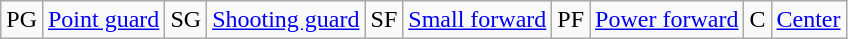<table class="wikitable">
<tr>
<td>PG</td>
<td><a href='#'>Point guard</a></td>
<td>SG</td>
<td><a href='#'>Shooting guard</a></td>
<td>SF</td>
<td><a href='#'>Small forward</a></td>
<td>PF</td>
<td><a href='#'>Power forward</a></td>
<td>C</td>
<td><a href='#'>Center</a></td>
</tr>
</table>
